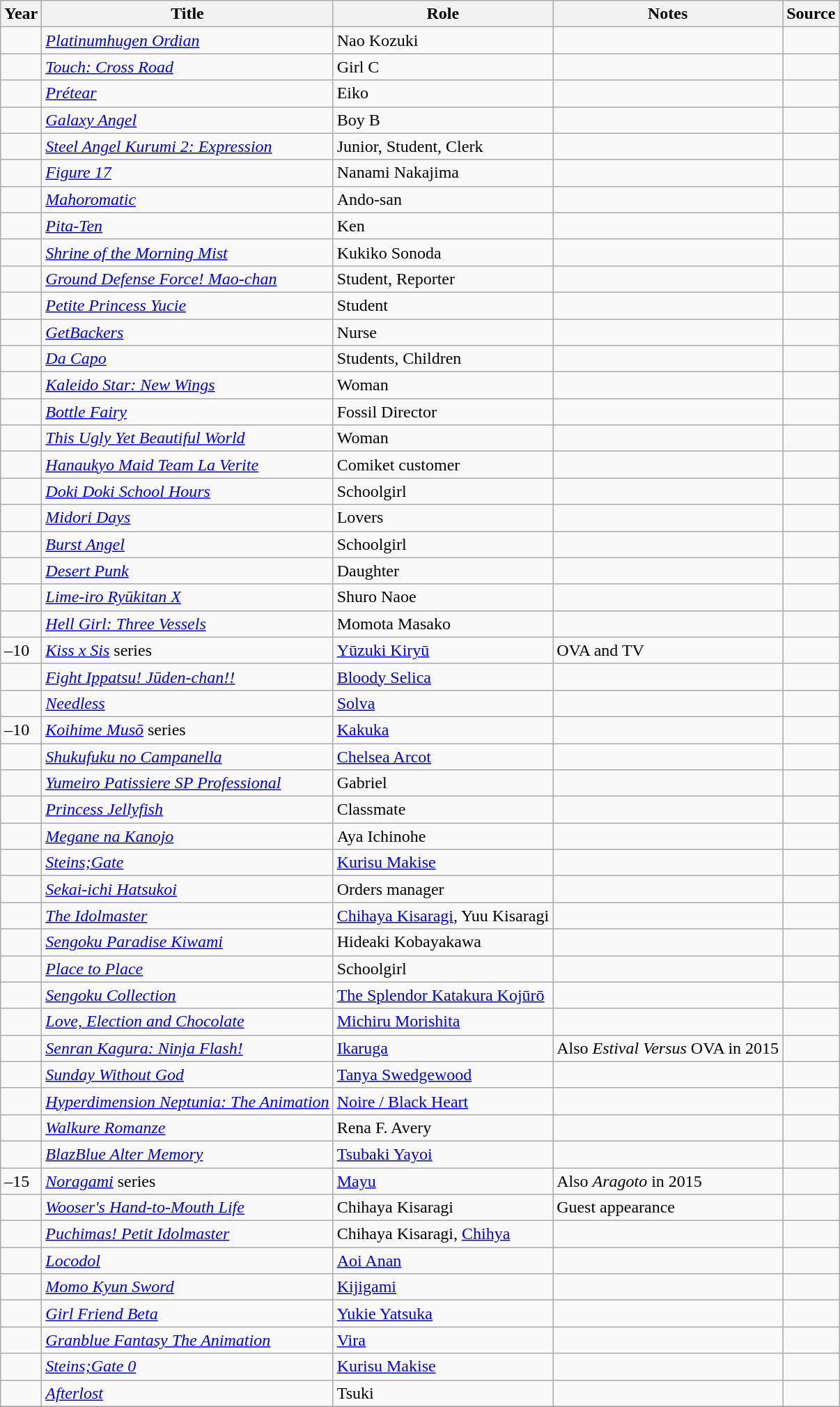<table class="wikitable sortable plainrowheaders">
<tr>
<th>Year</th>
<th>Title</th>
<th>Role</th>
<th class="unsortable">Notes</th>
<th class="unsortable">Source</th>
</tr>
<tr>
<td></td>
<td><em><a href='#'>Platinumhugen Ordian</a></em></td>
<td>Nao Kozuki</td>
<td></td>
<td></td>
</tr>
<tr>
<td></td>
<td><em><a href='#'>Touch: Cross Road</a></em></td>
<td>Girl C</td>
<td></td>
<td></td>
</tr>
<tr>
<td></td>
<td><em><a href='#'>Prétear</a></em></td>
<td>Eiko</td>
<td></td>
<td></td>
</tr>
<tr>
<td></td>
<td><em><a href='#'>Galaxy Angel</a></em></td>
<td>Boy B</td>
<td></td>
<td></td>
</tr>
<tr>
<td></td>
<td><em><a href='#'>Steel Angel Kurumi 2: Expression</a></em></td>
<td>Junior, Student, Clerk</td>
<td></td>
<td></td>
</tr>
<tr>
<td></td>
<td><em><a href='#'>Figure 17</a></em></td>
<td>Nanami Nakajima</td>
<td></td>
<td></td>
</tr>
<tr>
<td></td>
<td><em><a href='#'>Mahoromatic</a></em></td>
<td>Ando-san</td>
<td></td>
<td></td>
</tr>
<tr>
<td></td>
<td><em><a href='#'>Pita-Ten</a></em></td>
<td>Ken</td>
<td></td>
<td></td>
</tr>
<tr>
<td></td>
<td><em><a href='#'>Shrine of the Morning Mist</a></em></td>
<td>Kukiko Sonoda</td>
<td></td>
<td></td>
</tr>
<tr>
<td></td>
<td><em><a href='#'>Ground Defense Force! Mao-chan</a></em></td>
<td>Student, Reporter</td>
<td></td>
<td></td>
</tr>
<tr>
<td></td>
<td><em><a href='#'>Petite Princess Yucie</a></em></td>
<td>Student</td>
<td></td>
<td></td>
</tr>
<tr>
<td></td>
<td><em><a href='#'>GetBackers</a></em></td>
<td>Nurse</td>
<td></td>
<td></td>
</tr>
<tr>
<td></td>
<td><em><a href='#'>Da Capo</a></em></td>
<td>Students, Children</td>
<td></td>
<td></td>
</tr>
<tr>
<td></td>
<td><em><a href='#'>Kaleido Star: New Wings</a></em></td>
<td>Woman</td>
<td></td>
<td></td>
</tr>
<tr>
<td></td>
<td><em><a href='#'>Bottle Fairy</a></em></td>
<td>Fossil Director</td>
<td></td>
<td></td>
</tr>
<tr>
<td></td>
<td><em><a href='#'>This Ugly Yet Beautiful World</a></em></td>
<td>Woman</td>
<td></td>
<td></td>
</tr>
<tr>
<td></td>
<td><em><a href='#'>Hanaukyo Maid Team La Verite</a></em></td>
<td>Comiket customer</td>
<td></td>
<td></td>
</tr>
<tr>
<td></td>
<td><em><a href='#'>Doki Doki School Hours</a></em></td>
<td>Schoolgirl</td>
<td></td>
<td></td>
</tr>
<tr>
<td></td>
<td><em><a href='#'>Midori Days</a></em></td>
<td>Lovers</td>
<td></td>
<td></td>
</tr>
<tr>
<td></td>
<td><em><a href='#'>Burst Angel</a></em></td>
<td>Schoolgirl</td>
<td></td>
<td></td>
</tr>
<tr>
<td></td>
<td><em><a href='#'>Desert Punk</a></em></td>
<td>Daughter</td>
<td></td>
<td></td>
</tr>
<tr>
<td></td>
<td><em><a href='#'>Lime-iro Ryūkitan X</a></em></td>
<td>Shuro Naoe</td>
<td></td>
<td></td>
</tr>
<tr>
<td></td>
<td><em><a href='#'>Hell Girl: Three Vessels</a></em></td>
<td>Momota Masako</td>
<td></td>
<td></td>
</tr>
<tr>
<td>–10</td>
<td><em><a href='#'>Kiss x Sis</a></em> series</td>
<td><a href='#'>Yūzuki Kiryū</a></td>
<td>OVA and TV</td>
<td></td>
</tr>
<tr>
<td></td>
<td><em><a href='#'>Fight Ippatsu! Jūden-chan!!</a></em></td>
<td><a href='#'>Bloody Selica</a></td>
<td></td>
<td></td>
</tr>
<tr>
<td></td>
<td><em><a href='#'>Needless</a></em></td>
<td><a href='#'>Solva</a></td>
<td></td>
<td></td>
</tr>
<tr>
<td>–10</td>
<td><em><a href='#'>Koihime Musō</a></em> series</td>
<td><a href='#'>Kakuka</a></td>
<td></td>
<td></td>
</tr>
<tr>
<td></td>
<td><em><a href='#'>Shukufuku no Campanella</a></em></td>
<td><a href='#'>Chelsea Arcot</a></td>
<td></td>
<td></td>
</tr>
<tr>
<td></td>
<td><em><a href='#'>Yumeiro Patissiere SP Professional</a></em></td>
<td>Gabriel</td>
<td></td>
<td></td>
</tr>
<tr>
<td></td>
<td><em><a href='#'>Princess Jellyfish</a></em></td>
<td>Classmate</td>
<td></td>
<td></td>
</tr>
<tr>
<td></td>
<td><em><a href='#'>Megane na Kanojo</a></em></td>
<td>Aya Ichinohe</td>
<td></td>
<td></td>
</tr>
<tr>
<td></td>
<td><em><a href='#'>Steins;Gate</a></em></td>
<td><a href='#'>Kurisu Makise</a></td>
<td></td>
<td></td>
</tr>
<tr>
<td></td>
<td><em><a href='#'>Sekai-ichi Hatsukoi</a></em></td>
<td>Orders manager</td>
<td></td>
<td></td>
</tr>
<tr>
<td></td>
<td><em><a href='#'>The Idolmaster</a></em></td>
<td><a href='#'>Chihaya Kisaragi</a>, Yuu Kisaragi</td>
<td></td>
<td></td>
</tr>
<tr>
<td></td>
<td><em><a href='#'>Sengoku Paradise Kiwami</a></em></td>
<td>Hideaki Kobayakawa</td>
<td></td>
<td></td>
</tr>
<tr>
<td></td>
<td><em><a href='#'>Place to Place</a></em></td>
<td>Schoolgirl</td>
<td></td>
<td></td>
</tr>
<tr>
<td></td>
<td><em><a href='#'>Sengoku Collection</a></em></td>
<td><a href='#'>The Splendor Katakura Kojūrō</a></td>
<td></td>
<td></td>
</tr>
<tr>
<td></td>
<td><em><a href='#'>Love, Election and Chocolate</a></em></td>
<td><a href='#'>Michiru Morishita</a></td>
<td></td>
<td></td>
</tr>
<tr>
<td></td>
<td><em><a href='#'>Senran Kagura: Ninja Flash!</a></em></td>
<td><a href='#'>Ikaruga</a></td>
<td>Also <em>Estival Versus</em> OVA in 2015</td>
<td></td>
</tr>
<tr>
<td></td>
<td><em><a href='#'>Sunday Without God</a></em></td>
<td><a href='#'>Tanya Swedgewood</a></td>
<td></td>
<td></td>
</tr>
<tr>
<td></td>
<td><em><a href='#'>Hyperdimension Neptunia: The Animation</a></em></td>
<td><a href='#'>Noire / Black Heart</a></td>
<td></td>
<td></td>
</tr>
<tr>
<td></td>
<td><em><a href='#'>Walkure Romanze</a></em></td>
<td>Rena F. Avery</td>
<td></td>
<td></td>
</tr>
<tr>
<td></td>
<td><em><a href='#'>BlazBlue Alter Memory</a></em></td>
<td><a href='#'>Tsubaki Yayoi</a></td>
<td></td>
<td></td>
</tr>
<tr>
<td>–15</td>
<td><em><a href='#'>Noragami</a></em> series</td>
<td><a href='#'>Mayu</a></td>
<td>Also <em>Aragoto</em> in 2015</td>
<td></td>
</tr>
<tr>
<td></td>
<td><em><a href='#'>Wooser's Hand-to-Mouth Life</a></em></td>
<td>Chihaya Kisaragi</td>
<td>Guest appearance</td>
<td></td>
</tr>
<tr>
<td></td>
<td><em><a href='#'>Puchimas! Petit Idolmaster</a></em></td>
<td>Chihaya Kisaragi, <a href='#'>Chihya</a></td>
<td></td>
<td></td>
</tr>
<tr>
<td></td>
<td><em><a href='#'>Locodol</a></em></td>
<td><a href='#'>Aoi Anan</a></td>
<td></td>
<td></td>
</tr>
<tr>
<td></td>
<td><em><a href='#'>Momo Kyun Sword</a></em></td>
<td><a href='#'>Kijigami</a></td>
<td></td>
<td></td>
</tr>
<tr>
<td></td>
<td><em><a href='#'>Girl Friend Beta</a></em></td>
<td><a href='#'>Yukie Yatsuka</a></td>
<td></td>
<td></td>
</tr>
<tr>
<td></td>
<td><em><a href='#'>Granblue Fantasy The Animation</a></em></td>
<td><a href='#'>Vira</a></td>
<td></td>
<td></td>
</tr>
<tr>
<td></td>
<td><em><a href='#'>Steins;Gate 0</a></em></td>
<td><a href='#'>Kurisu Makise</a></td>
<td></td>
<td></td>
</tr>
<tr>
<td></td>
<td><em><a href='#'>Afterlost</a></em></td>
<td>Tsuki</td>
<td></td>
<td></td>
</tr>
<tr>
</tr>
</table>
